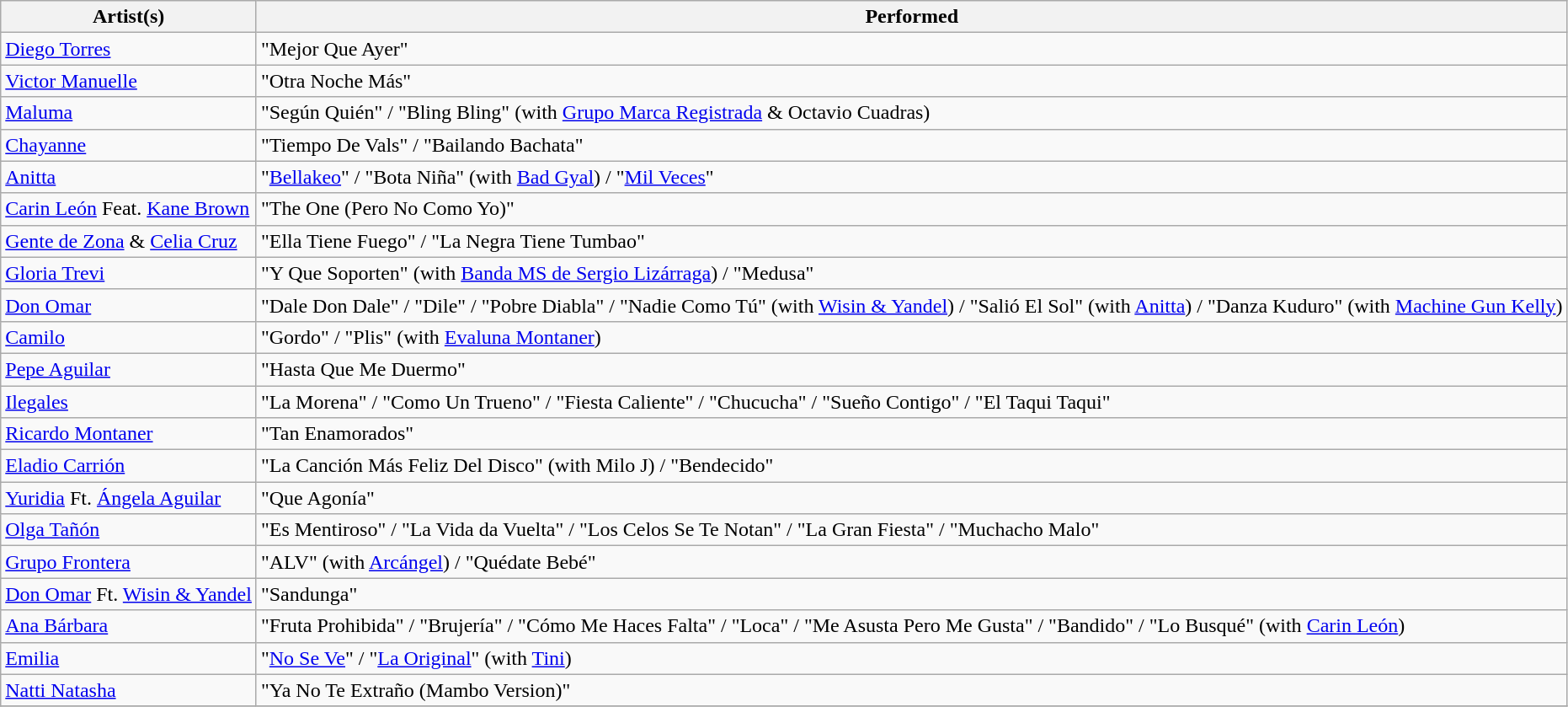<table class="wikitable">
<tr>
<th>Artist(s)</th>
<th>Performed</th>
</tr>
<tr>
<td><a href='#'>Diego Torres</a></td>
<td>"Mejor Que Ayer"</td>
</tr>
<tr>
<td><a href='#'>Victor Manuelle</a></td>
<td>"Otra Noche Más"</td>
</tr>
<tr>
<td><a href='#'>Maluma</a></td>
<td>"Según Quién" / "Bling Bling" (with <a href='#'>Grupo Marca Registrada</a> & Octavio Cuadras)</td>
</tr>
<tr>
<td><a href='#'>Chayanne</a></td>
<td>"Tiempo De Vals" / "Bailando Bachata"</td>
</tr>
<tr>
<td><a href='#'>Anitta</a></td>
<td>"<a href='#'>Bellakeo</a>" / "Bota Niña" (with <a href='#'>Bad Gyal</a>) / "<a href='#'>Mil Veces</a>"</td>
</tr>
<tr>
<td><a href='#'>Carin León</a> Feat. <a href='#'>Kane Brown</a></td>
<td>"The One (Pero No Como Yo)"</td>
</tr>
<tr>
<td><a href='#'>Gente de Zona</a> & <a href='#'>Celia Cruz</a></td>
<td>"Ella Tiene Fuego" / "La Negra Tiene Tumbao"</td>
</tr>
<tr>
<td><a href='#'>Gloria Trevi</a></td>
<td>"Y Que Soporten" (with <a href='#'>Banda MS de Sergio Lizárraga</a>) / "Medusa"</td>
</tr>
<tr>
<td><a href='#'>Don Omar</a></td>
<td>"Dale Don Dale" / "Dile" / "Pobre Diabla" / "Nadie Como Tú" (with <a href='#'>Wisin & Yandel</a>) / "Salió El Sol" (with <a href='#'>Anitta</a>) / "Danza Kuduro" (with <a href='#'>Machine Gun Kelly</a>)</td>
</tr>
<tr>
<td><a href='#'>Camilo</a></td>
<td>"Gordo" / "Plis" (with <a href='#'>Evaluna Montaner</a>)</td>
</tr>
<tr>
<td><a href='#'>Pepe Aguilar</a></td>
<td>"Hasta Que Me Duermo"</td>
</tr>
<tr>
<td><a href='#'>Ilegales</a></td>
<td>"La Morena" / "Como Un Trueno" / "Fiesta Caliente" / "Chucucha" / "Sueño Contigo" / "El Taqui Taqui"</td>
</tr>
<tr>
<td><a href='#'>Ricardo Montaner</a></td>
<td>"Tan Enamorados"</td>
</tr>
<tr>
<td><a href='#'>Eladio Carrión</a></td>
<td>"La Canción Más Feliz Del Disco" (with Milo J) / "Bendecido"</td>
</tr>
<tr>
<td><a href='#'>Yuridia</a> Ft. <a href='#'>Ángela Aguilar</a></td>
<td>"Que Agonía"</td>
</tr>
<tr>
<td><a href='#'>Olga Tañón</a></td>
<td>"Es Mentiroso" / "La Vida da Vuelta" / "Los Celos Se Te Notan" / "La Gran Fiesta" / "Muchacho Malo"</td>
</tr>
<tr>
<td><a href='#'>Grupo Frontera</a></td>
<td>"ALV" (with <a href='#'>Arcángel</a>) / "Quédate Bebé"</td>
</tr>
<tr>
<td><a href='#'>Don Omar</a> Ft. <a href='#'>Wisin & Yandel</a></td>
<td>"Sandunga"</td>
</tr>
<tr>
<td><a href='#'>Ana Bárbara</a></td>
<td>"Fruta Prohibida" / "Brujería" / "Cómo Me Haces Falta" / "Loca" / "Me Asusta Pero Me Gusta" / "Bandido" / "Lo Busqué" (with <a href='#'>Carin León</a>)</td>
</tr>
<tr>
<td><a href='#'>Emilia</a></td>
<td>"<a href='#'>No Se Ve</a>" / "<a href='#'>La Original</a>" (with <a href='#'>Tini</a>)</td>
</tr>
<tr>
<td><a href='#'>Natti Natasha</a></td>
<td>"Ya No Te Extraño (Mambo Version)"</td>
</tr>
<tr>
</tr>
</table>
